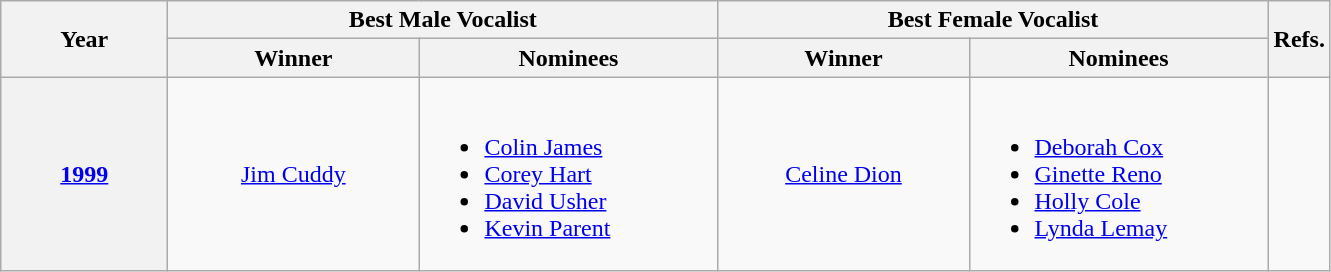<table class="wikitable">
<tr>
<th scope="col" style="width:6.5em;" rowspan="2">Year</th>
<th scope="col" colspan="2">Best Male Vocalist</th>
<th scope="col" colspan="2">Best Female Vocalist</th>
<th scope="col" rowspan="2">Refs.</th>
</tr>
<tr>
<th scope="col" style="width:10em;">Winner</th>
<th scope="col" style="width:12em;">Nominees</th>
<th scope="col" style="width:10em;">Winner</th>
<th scope="col" style="width:12em;">Nominees</th>
</tr>
<tr>
<th scope="row"><a href='#'>1999</a></th>
<td align="center"><a href='#'>Jim Cuddy</a></td>
<td><br><ul><li><a href='#'>Colin James</a></li><li><a href='#'>Corey Hart</a></li><li><a href='#'>David Usher</a></li><li><a href='#'>Kevin Parent</a></li></ul></td>
<td align="center"><a href='#'>Celine Dion</a></td>
<td><br><ul><li><a href='#'>Deborah Cox</a></li><li><a href='#'>Ginette Reno</a></li><li><a href='#'>Holly Cole</a></li><li><a href='#'>Lynda Lemay</a></li></ul></td>
<td align="center"></td>
</tr>
</table>
